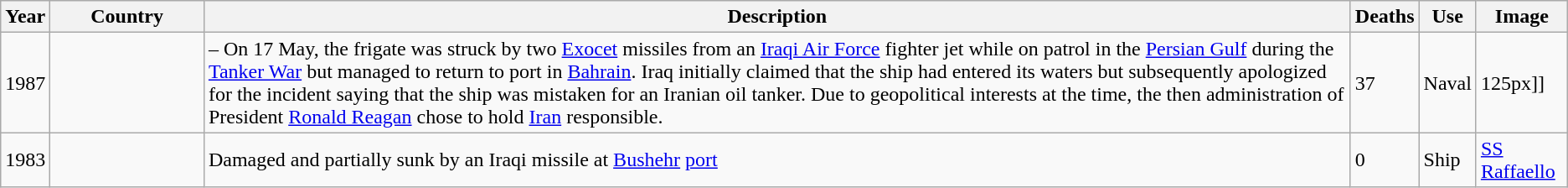<table class="wikitable sortable" style="display: inline-table">
<tr>
<th data-sort-type="number">Year</th>
<th width="115px">Country</th>
<th class="unsortable">Description</th>
<th data-sort-type="number">Deaths</th>
<th>Use</th>
<th class="unsortable">Image</th>
</tr>
<tr>
<td>1987</td>
<td></td>
<td> – On 17 May, the frigate was struck by two <a href='#'>Exocet</a> missiles from an <a href='#'>Iraqi Air Force</a> fighter jet while on patrol in the <a href='#'>Persian Gulf</a> during the <a href='#'>Tanker War</a> but managed to return to port in <a href='#'>Bahrain</a>. Iraq initially claimed that the ship had entered its waters but subsequently apologized for the incident saying that the ship was mistaken for an Iranian oil tanker. Due to geopolitical interests at the time, the then administration of President <a href='#'>Ronald Reagan</a> chose to hold <a href='#'>Iran</a> responsible.</td>
<td>37</td>
<td>Naval</td>
<td [[File:USS Stark.jpg>125px]]</td>
</tr>
<tr>
<td>1983</td>
<td></td>
<td>Damaged and partially sunk by an Iraqi missile at <a href='#'>Bushehr</a> <a href='#'>port</a></td>
<td>0</td>
<td>Ship</td>
<td><a href='#'>SS Raffaello</a></td>
</tr>
</table>
